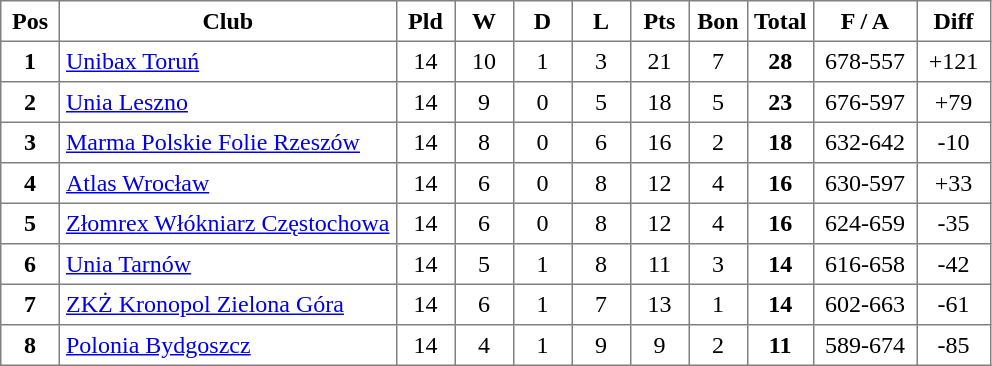<table class="toccolours" border="1" cellpadding="4" cellspacing="0" style="border-collapse: collapse; margin:0;">
<tr>
<th width=30>Pos</th>
<th>Club</th>
<th width=30>Pld</th>
<th width=30>W</th>
<th width=30>D</th>
<th width=30>L</th>
<th width=30>Pts</th>
<th width=30>Bon</th>
<th width=30>Total</th>
<th width=60>F / A</th>
<th width=40>Diff</th>
</tr>
<tr align=center >
<th>1</th>
<td align=left><a href='#'>Unibax Toruń</a></td>
<td>14</td>
<td>10</td>
<td>1</td>
<td>3</td>
<td>21</td>
<td>7</td>
<th>28</th>
<td>678-557</td>
<td>+121</td>
</tr>
<tr align=center >
<th>2</th>
<td align=left><a href='#'>Unia Leszno</a></td>
<td>14</td>
<td>9</td>
<td>0</td>
<td>5</td>
<td>18</td>
<td>5</td>
<th>23</th>
<td>676-597</td>
<td>+79</td>
</tr>
<tr align=center >
<th>3</th>
<td align=left><a href='#'>Marma Polskie Folie Rzeszów</a></td>
<td>14</td>
<td>8</td>
<td>0</td>
<td>6</td>
<td>16</td>
<td>2</td>
<th>18</th>
<td>632-642</td>
<td>-10</td>
</tr>
<tr align=center >
<th>4</th>
<td align=left><a href='#'>Atlas Wrocław</a></td>
<td>14</td>
<td>6</td>
<td>0</td>
<td>8</td>
<td>12</td>
<td>4</td>
<th>16</th>
<td>630-597</td>
<td>+33</td>
</tr>
<tr align=center >
<th>5</th>
<td align=left><a href='#'>Złomrex Włókniarz Częstochowa</a></td>
<td>14</td>
<td>6</td>
<td>0</td>
<td>8</td>
<td>12</td>
<td>4</td>
<th>16</th>
<td>624-659</td>
<td>-35</td>
</tr>
<tr align=center >
<th>6</th>
<td align=left><a href='#'>Unia Tarnów</a></td>
<td>14</td>
<td>5</td>
<td>1</td>
<td>8</td>
<td>11</td>
<td>3</td>
<th>14</th>
<td>616-658</td>
<td>-42</td>
</tr>
<tr align=center >
<th>7</th>
<td align=left><a href='#'>ZKŻ Kronopol Zielona Góra</a></td>
<td>14</td>
<td>6</td>
<td>1</td>
<td>7</td>
<td>13</td>
<td>1</td>
<th>14</th>
<td>602-663</td>
<td>-61</td>
</tr>
<tr align=center >
<th>8</th>
<td align=left><a href='#'>Polonia Bydgoszcz</a></td>
<td>14</td>
<td>4</td>
<td>1</td>
<td>9</td>
<td>9</td>
<td>2</td>
<th>11</th>
<td>589-674</td>
<td>-85</td>
</tr>
</table>
